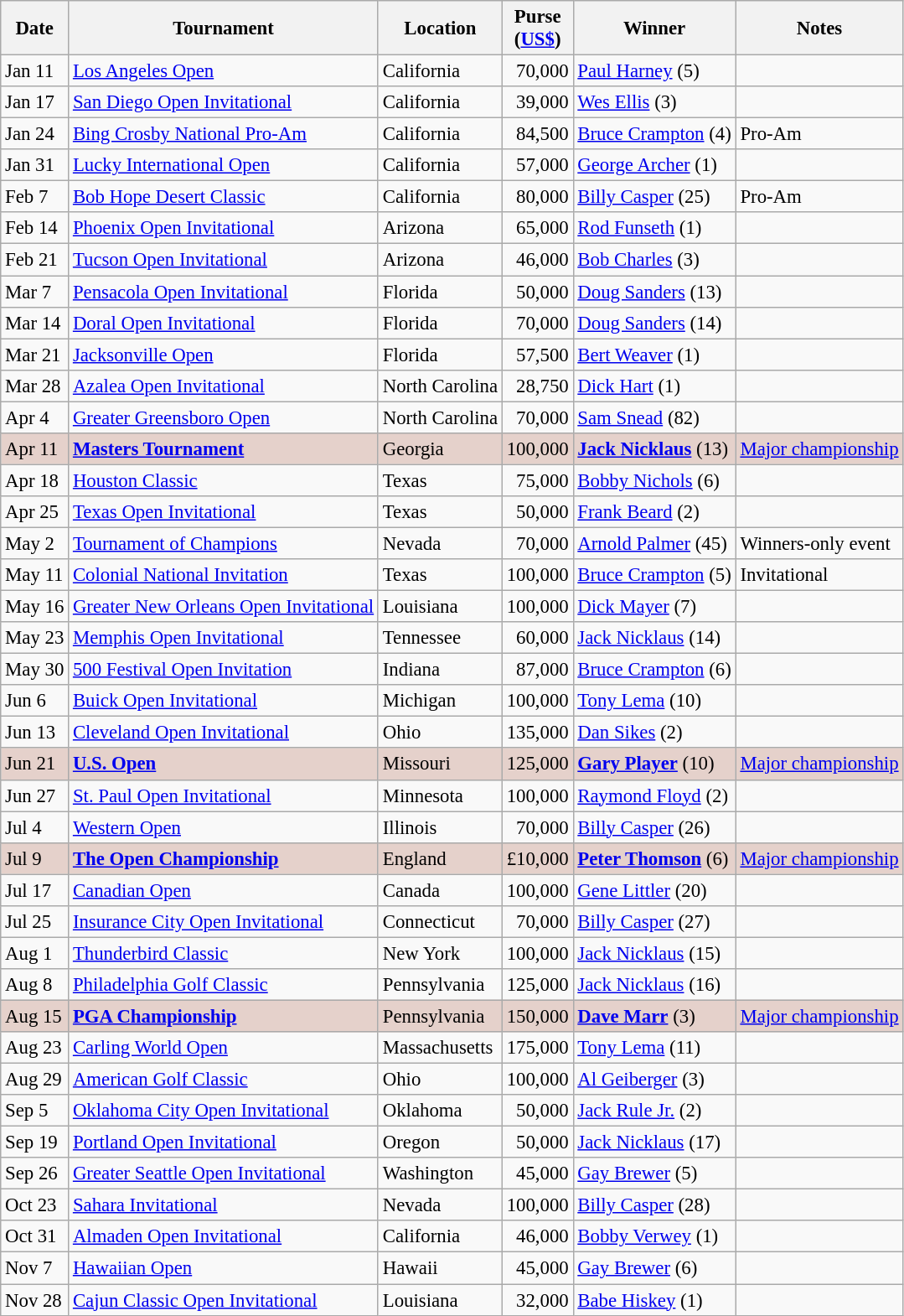<table class="wikitable" style="font-size:95%">
<tr>
<th>Date</th>
<th>Tournament</th>
<th>Location</th>
<th>Purse<br>(<a href='#'>US$</a>)</th>
<th>Winner</th>
<th>Notes</th>
</tr>
<tr>
<td>Jan 11</td>
<td><a href='#'>Los Angeles Open</a></td>
<td>California</td>
<td align=right>70,000</td>
<td> <a href='#'>Paul Harney</a> (5)</td>
<td></td>
</tr>
<tr>
<td>Jan 17</td>
<td><a href='#'>San Diego Open Invitational</a></td>
<td>California</td>
<td align=right>39,000</td>
<td> <a href='#'>Wes Ellis</a> (3)</td>
<td></td>
</tr>
<tr>
<td>Jan 24</td>
<td><a href='#'>Bing Crosby National Pro-Am</a></td>
<td>California</td>
<td align=right>84,500</td>
<td> <a href='#'>Bruce Crampton</a> (4)</td>
<td>Pro-Am</td>
</tr>
<tr>
<td>Jan 31</td>
<td><a href='#'>Lucky International Open</a></td>
<td>California</td>
<td align=right>57,000</td>
<td> <a href='#'>George Archer</a> (1)</td>
<td></td>
</tr>
<tr>
<td>Feb 7</td>
<td><a href='#'>Bob Hope Desert Classic</a></td>
<td>California</td>
<td align=right>80,000</td>
<td> <a href='#'>Billy Casper</a> (25)</td>
<td>Pro-Am</td>
</tr>
<tr>
<td>Feb 14</td>
<td><a href='#'>Phoenix Open Invitational</a></td>
<td>Arizona</td>
<td align=right>65,000</td>
<td> <a href='#'>Rod Funseth</a> (1)</td>
<td></td>
</tr>
<tr>
<td>Feb 21</td>
<td><a href='#'>Tucson Open Invitational</a></td>
<td>Arizona</td>
<td align=right>46,000</td>
<td> <a href='#'>Bob Charles</a> (3)</td>
<td></td>
</tr>
<tr>
<td>Mar 7</td>
<td><a href='#'>Pensacola Open Invitational</a></td>
<td>Florida</td>
<td align=right>50,000</td>
<td> <a href='#'>Doug Sanders</a> (13)</td>
<td></td>
</tr>
<tr>
<td>Mar 14</td>
<td><a href='#'>Doral Open Invitational</a></td>
<td>Florida</td>
<td align=right>70,000</td>
<td> <a href='#'>Doug Sanders</a> (14)</td>
<td></td>
</tr>
<tr>
<td>Mar 21</td>
<td><a href='#'>Jacksonville Open</a></td>
<td>Florida</td>
<td align=right>57,500</td>
<td> <a href='#'>Bert Weaver</a> (1)</td>
<td></td>
</tr>
<tr>
<td>Mar 28</td>
<td><a href='#'>Azalea Open Invitational</a></td>
<td>North Carolina</td>
<td align=right>28,750</td>
<td> <a href='#'>Dick Hart</a> (1)</td>
<td></td>
</tr>
<tr>
<td>Apr 4</td>
<td><a href='#'>Greater Greensboro Open</a></td>
<td>North Carolina</td>
<td align=right>70,000</td>
<td> <a href='#'>Sam Snead</a> (82)</td>
<td></td>
</tr>
<tr style="background:#e5d1cb;">
<td>Apr 11</td>
<td><strong><a href='#'>Masters Tournament</a></strong></td>
<td>Georgia</td>
<td align=right>100,000</td>
<td> <strong><a href='#'>Jack Nicklaus</a></strong> (13)</td>
<td><a href='#'>Major championship</a></td>
</tr>
<tr>
<td>Apr 18</td>
<td><a href='#'>Houston Classic</a></td>
<td>Texas</td>
<td align=right>75,000</td>
<td> <a href='#'>Bobby Nichols</a> (6)</td>
<td></td>
</tr>
<tr>
<td>Apr 25</td>
<td><a href='#'>Texas Open Invitational</a></td>
<td>Texas</td>
<td align=right>50,000</td>
<td> <a href='#'>Frank Beard</a> (2)</td>
<td></td>
</tr>
<tr>
<td>May 2</td>
<td><a href='#'>Tournament of Champions</a></td>
<td>Nevada</td>
<td align=right>70,000</td>
<td> <a href='#'>Arnold Palmer</a> (45)</td>
<td>Winners-only event</td>
</tr>
<tr>
<td>May 11</td>
<td><a href='#'>Colonial National Invitation</a></td>
<td>Texas</td>
<td align=right>100,000</td>
<td> <a href='#'>Bruce Crampton</a> (5)</td>
<td>Invitational</td>
</tr>
<tr>
<td>May 16</td>
<td><a href='#'>Greater New Orleans Open Invitational</a></td>
<td>Louisiana</td>
<td align=right>100,000</td>
<td> <a href='#'>Dick Mayer</a> (7)</td>
<td></td>
</tr>
<tr>
<td>May 23</td>
<td><a href='#'>Memphis Open Invitational</a></td>
<td>Tennessee</td>
<td align=right>60,000</td>
<td> <a href='#'>Jack Nicklaus</a> (14)</td>
<td></td>
</tr>
<tr>
<td>May 30</td>
<td><a href='#'>500 Festival Open Invitation</a></td>
<td>Indiana</td>
<td align=right>87,000</td>
<td> <a href='#'>Bruce Crampton</a> (6)</td>
<td></td>
</tr>
<tr>
<td>Jun 6</td>
<td><a href='#'>Buick Open Invitational</a></td>
<td>Michigan</td>
<td align=right>100,000</td>
<td> <a href='#'>Tony Lema</a> (10)</td>
<td></td>
</tr>
<tr>
<td>Jun 13</td>
<td><a href='#'>Cleveland Open Invitational</a></td>
<td>Ohio</td>
<td align=right>135,000</td>
<td> <a href='#'>Dan Sikes</a> (2)</td>
<td></td>
</tr>
<tr style="background:#e5d1cb;">
<td>Jun 21</td>
<td><strong><a href='#'>U.S. Open</a></strong></td>
<td>Missouri</td>
<td align=right>125,000</td>
<td> <strong><a href='#'>Gary Player</a></strong> (10)</td>
<td><a href='#'>Major championship</a></td>
</tr>
<tr>
<td>Jun 27</td>
<td><a href='#'>St. Paul Open Invitational</a></td>
<td>Minnesota</td>
<td align=right>100,000</td>
<td> <a href='#'>Raymond Floyd</a> (2)</td>
<td></td>
</tr>
<tr>
<td>Jul 4</td>
<td><a href='#'>Western Open</a></td>
<td>Illinois</td>
<td align=right>70,000</td>
<td> <a href='#'>Billy Casper</a> (26)</td>
<td></td>
</tr>
<tr style="background:#e5d1cb;">
<td>Jul 9</td>
<td><strong><a href='#'>The Open Championship</a></strong></td>
<td>England</td>
<td align=right>£10,000</td>
<td> <strong><a href='#'>Peter Thomson</a></strong> (6)</td>
<td><a href='#'>Major championship</a></td>
</tr>
<tr>
<td>Jul 17</td>
<td><a href='#'>Canadian Open</a></td>
<td>Canada</td>
<td align=right>100,000</td>
<td> <a href='#'>Gene Littler</a> (20)</td>
<td></td>
</tr>
<tr>
<td>Jul 25</td>
<td><a href='#'>Insurance City Open Invitational</a></td>
<td>Connecticut</td>
<td align=right>70,000</td>
<td> <a href='#'>Billy Casper</a> (27)</td>
<td></td>
</tr>
<tr>
<td>Aug 1</td>
<td><a href='#'>Thunderbird Classic</a></td>
<td>New York</td>
<td align=right>100,000</td>
<td> <a href='#'>Jack Nicklaus</a> (15)</td>
<td></td>
</tr>
<tr>
<td>Aug 8</td>
<td><a href='#'>Philadelphia Golf Classic</a></td>
<td>Pennsylvania</td>
<td align=right>125,000</td>
<td> <a href='#'>Jack Nicklaus</a> (16)</td>
<td></td>
</tr>
<tr style="background:#e5d1cb;">
<td>Aug 15</td>
<td><strong><a href='#'>PGA Championship</a></strong></td>
<td>Pennsylvania</td>
<td align=right>150,000</td>
<td> <strong><a href='#'>Dave Marr</a></strong> (3)</td>
<td><a href='#'>Major championship</a></td>
</tr>
<tr>
<td>Aug 23</td>
<td><a href='#'>Carling World Open</a></td>
<td>Massachusetts</td>
<td align=right>175,000</td>
<td> <a href='#'>Tony Lema</a> (11)</td>
<td></td>
</tr>
<tr>
<td>Aug 29</td>
<td><a href='#'>American Golf Classic</a></td>
<td>Ohio</td>
<td align=right>100,000</td>
<td> <a href='#'>Al Geiberger</a> (3)</td>
<td></td>
</tr>
<tr>
<td>Sep 5</td>
<td><a href='#'>Oklahoma City Open Invitational</a></td>
<td>Oklahoma</td>
<td align=right>50,000</td>
<td> <a href='#'>Jack Rule Jr.</a> (2)</td>
<td></td>
</tr>
<tr>
<td>Sep 19</td>
<td><a href='#'>Portland Open Invitational</a></td>
<td>Oregon</td>
<td align=right>50,000</td>
<td> <a href='#'>Jack Nicklaus</a> (17)</td>
<td></td>
</tr>
<tr>
<td>Sep 26</td>
<td><a href='#'>Greater Seattle Open Invitational</a></td>
<td>Washington</td>
<td align=right>45,000</td>
<td> <a href='#'>Gay Brewer</a> (5)</td>
<td></td>
</tr>
<tr>
<td>Oct 23</td>
<td><a href='#'>Sahara Invitational</a></td>
<td>Nevada</td>
<td align=right>100,000</td>
<td> <a href='#'>Billy Casper</a> (28)</td>
<td></td>
</tr>
<tr>
<td>Oct 31</td>
<td><a href='#'>Almaden Open Invitational</a></td>
<td>California</td>
<td align=right>46,000</td>
<td> <a href='#'>Bobby Verwey</a> (1)</td>
<td></td>
</tr>
<tr>
<td>Nov 7</td>
<td><a href='#'>Hawaiian Open</a></td>
<td>Hawaii</td>
<td align=right>45,000</td>
<td> <a href='#'>Gay Brewer</a> (6)</td>
<td></td>
</tr>
<tr>
<td>Nov 28</td>
<td><a href='#'>Cajun Classic Open Invitational</a></td>
<td>Louisiana</td>
<td align=right>32,000</td>
<td> <a href='#'>Babe Hiskey</a> (1)</td>
<td></td>
</tr>
</table>
